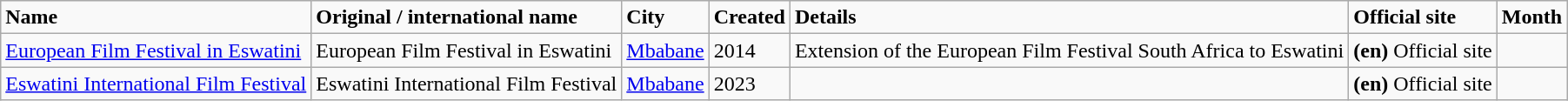<table class="wikitable">
<tr>
<td><strong>Name</strong></td>
<td><strong>Original / international name</strong></td>
<td><strong>City</strong></td>
<td><strong>Created</strong></td>
<td><strong>Details</strong></td>
<td><strong>Official site</strong></td>
<td><strong>Month</strong></td>
</tr>
<tr>
<td><a href='#'>European Film Festival in Eswatini</a></td>
<td>European Film Festival in Eswatini</td>
<td><a href='#'>Mbabane</a></td>
<td>2014</td>
<td>Extension of the European Film Festival South Africa to Eswatini</td>
<td><strong>(en)</strong> Official site</td>
<td></td>
</tr>
<tr>
<td><a href='#'>Eswatini International Film Festival</a></td>
<td>Eswatini International Film Festival</td>
<td><a href='#'>Mbabane</a></td>
<td>2023</td>
<td></td>
<td><strong>(en)</strong> Official site</td>
<td></td>
</tr>
</table>
